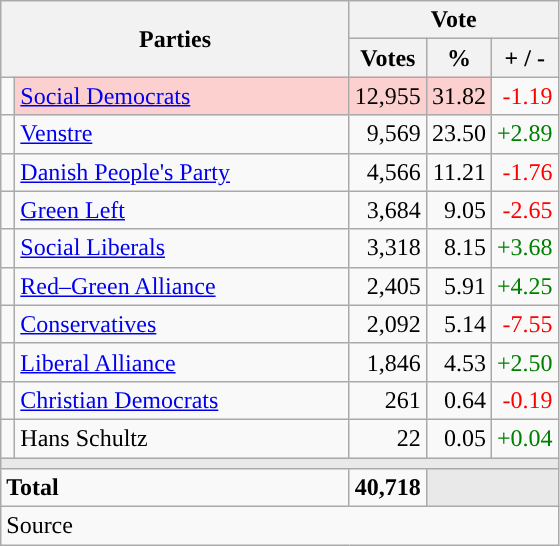<table class="wikitable" style="text-align:right;">
<tr>
<th style="text-align:centre;" rowspan="2" colspan="2" width="225">Parties</th>
<th colspan="3">Vote</th>
</tr>
<tr>
<th width="15">Votes</th>
<th width="15">%</th>
<th width="15">+ / -</th>
</tr>
<tr>
<td width="2" style="color:inherit;background:"></td>
<td bgcolor=#fbd0ce  align="left"><a href='#'>Social Democrats</a></td>
<td bgcolor=#fbd0ce>12,955</td>
<td bgcolor=#fbd0ce>31.82</td>
<td style=color:red;>-1.19</td>
</tr>
<tr>
<td width="2" style="color:inherit;background:"></td>
<td align="left"><a href='#'>Venstre</a></td>
<td>9,569</td>
<td>23.50</td>
<td style=color:green;>+2.89</td>
</tr>
<tr>
<td width="2" style="color:inherit;background:"></td>
<td align="left"><a href='#'>Danish People's Party</a></td>
<td>4,566</td>
<td>11.21</td>
<td style=color:red;>-1.76</td>
</tr>
<tr>
<td width="2" style="color:inherit;background:"></td>
<td align="left"><a href='#'>Green Left</a></td>
<td>3,684</td>
<td>9.05</td>
<td style=color:red;>-2.65</td>
</tr>
<tr>
<td width="2" style="color:inherit;background:"></td>
<td align="left"><a href='#'>Social Liberals</a></td>
<td>3,318</td>
<td>8.15</td>
<td style=color:green;>+3.68</td>
</tr>
<tr>
<td width="2" style="color:inherit;background:"></td>
<td align="left"><a href='#'>Red–Green Alliance</a></td>
<td>2,405</td>
<td>5.91</td>
<td style=color:green;>+4.25</td>
</tr>
<tr>
<td width="2" style="color:inherit;background:"></td>
<td align="left"><a href='#'>Conservatives</a></td>
<td>2,092</td>
<td>5.14</td>
<td style=color:red;>-7.55</td>
</tr>
<tr>
<td width="2" style="color:inherit;background:"></td>
<td align="left"><a href='#'>Liberal Alliance</a></td>
<td>1,846</td>
<td>4.53</td>
<td style=color:green;>+2.50</td>
</tr>
<tr>
<td width="2" style="color:inherit;background:"></td>
<td align="left"><a href='#'>Christian Democrats</a></td>
<td>261</td>
<td>0.64</td>
<td style=color:red;>-0.19</td>
</tr>
<tr>
<td width="2" style="color:inherit;background:"></td>
<td align="left">Hans Schultz</td>
<td>22</td>
<td>0.05</td>
<td style=color:green;>+0.04</td>
</tr>
<tr>
<td colspan="7" bgcolor="#E9E9E9"></td>
</tr>
<tr>
<td align="left" colspan="2"><strong>Total</strong></td>
<td><strong>40,718</strong></td>
<td bgcolor="#E9E9E9" colspan="2"></td>
</tr>
<tr>
<td align="left" colspan="6">Source</td>
</tr>
</table>
